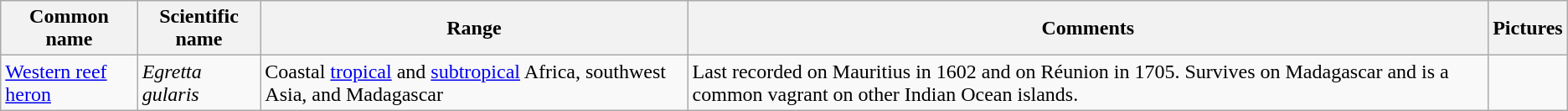<table class="wikitable sortable">
<tr>
<th>Common name</th>
<th>Scientific name</th>
<th>Range</th>
<th class="unsortable">Comments</th>
<th class="unsortable">Pictures</th>
</tr>
<tr>
<td><a href='#'>Western reef heron</a></td>
<td><em>Egretta gularis</em></td>
<td>Coastal <a href='#'>tropical</a> and <a href='#'>subtropical</a> Africa, southwest Asia, and Madagascar</td>
<td>Last recorded on Mauritius in 1602 and on Réunion in 1705. Survives on Madagascar and is a common vagrant on other Indian Ocean islands.</td>
<td></td>
</tr>
</table>
